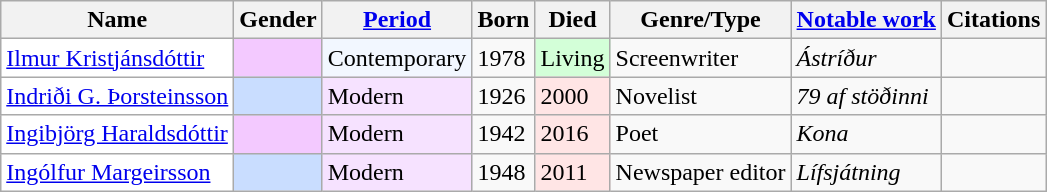<table class="wikitable sortable sort-under" summary="The first column lists the names, starting with given name, then surname. The next column gives the gender. The next three columns give details on when the individual lived, then the specialisation of the individual, with a notable work and citations following.">
<tr>
<th scope="col">Name</th>
<th scope="col">Gender</th>
<th scope="col" class="unsortable"><a href='#'>Period</a></th>
<th scope="col">Born</th>
<th scope="col">Died</th>
<th scope="col" class="unsortable" abbr="type">Genre/Type</th>
<th class="unsortable" scope="col"><a href='#'>Notable work</a></th>
<th scope="col" class="unsortable">Citations</th>
</tr>
<tr>
<td style="background:white"><a href='#'>Ilmur Kristjánsdóttir</a></td>
<td style="background:#f3c9ff"></td>
<td style="background:#f2f7ff">Contemporary</td>
<td>1978</td>
<td style="background:#d3ffd8">Living</td>
<td>Screenwriter</td>
<td><em>Ástríður</em></td>
<td></td>
</tr>
<tr>
<td style="background:white"><a href='#'>Indriði G. Þorsteinsson</a></td>
<td style="background:#c9ddff"></td>
<td style="background:#f6e2ff">Modern</td>
<td>1926</td>
<td style="background:#ffe5e5">2000</td>
<td>Novelist</td>
<td><em>79 af stöðinni</em></td>
<td></td>
</tr>
<tr>
<td style="background:white"><a href='#'>Ingibjörg Haraldsdóttir</a></td>
<td style="background:#f3c9ff"></td>
<td style="background:#f6e2ff">Modern</td>
<td>1942</td>
<td style="background:#ffe5e5">2016</td>
<td>Poet</td>
<td><em>Kona</em></td>
<td></td>
</tr>
<tr>
<td style="background:white"><a href='#'>Ingólfur Margeirsson</a></td>
<td style="background:#c9ddff"></td>
<td style="background:#f6e2ff">Modern</td>
<td>1948</td>
<td style="background:#ffe5e5">2011</td>
<td>Newspaper editor</td>
<td><em>Lífsjátning</em></td>
<td></td>
</tr>
</table>
